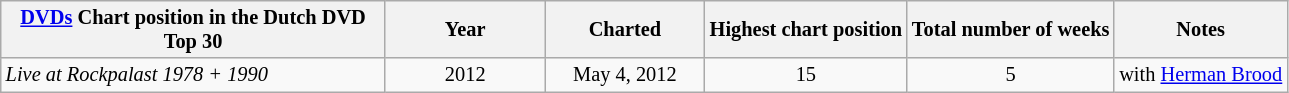<table class="wikitable sortable" style="margin:0.5em 1em 0.5em 0; font-size: 85%; text-align:center;">
<tr>
<th width=250><strong><a href='#'>DVDs</a> Chart position in the Dutch DVD Top 30</strong></th>
<th width="100"><strong>Year</strong></th>
<th width="100"><strong>Charted</strong></th>
<th><strong>Highest chart position</strong></th>
<th><strong>Total number of weeks</strong></th>
<th><strong>Notes</strong></th>
</tr>
<tr>
<td align="left"><em>Live at Rockpalast 1978 + 1990</em></td>
<td>2012</td>
<td>May 4, 2012</td>
<td>15</td>
<td>5</td>
<td>with <a href='#'>Herman Brood</a></td>
</tr>
</table>
